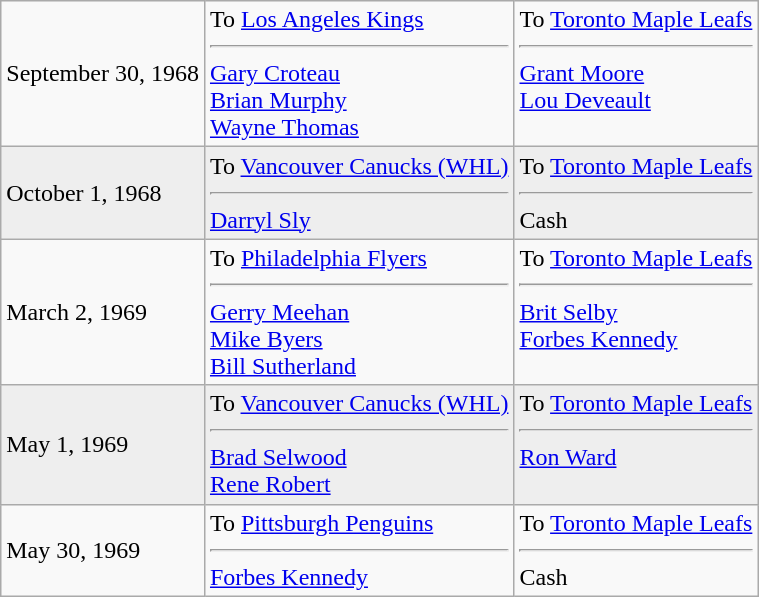<table class="wikitable">
<tr>
<td>September 30, 1968</td>
<td valign="top">To <a href='#'>Los Angeles Kings</a><hr><a href='#'>Gary Croteau</a> <br> <a href='#'>Brian Murphy</a> <br> <a href='#'>Wayne Thomas</a></td>
<td valign="top">To <a href='#'>Toronto Maple Leafs</a><hr><a href='#'>Grant Moore</a> <br> <a href='#'>Lou Deveault</a></td>
</tr>
<tr bgcolor="#eeeeee">
<td>October 1, 1968</td>
<td valign="top">To <a href='#'>Vancouver Canucks (WHL)</a><hr><a href='#'>Darryl Sly</a></td>
<td valign="top">To <a href='#'>Toronto Maple Leafs</a><hr>Cash</td>
</tr>
<tr>
<td>March 2, 1969</td>
<td valign="top">To <a href='#'>Philadelphia Flyers</a><hr><a href='#'>Gerry Meehan</a> <br> <a href='#'>Mike Byers</a> <br> <a href='#'>Bill Sutherland</a></td>
<td valign="top">To <a href='#'>Toronto Maple Leafs</a><hr><a href='#'>Brit Selby</a> <br> <a href='#'>Forbes Kennedy</a></td>
</tr>
<tr bgcolor="#eeeeee">
<td>May 1, 1969</td>
<td valign="top">To <a href='#'>Vancouver Canucks (WHL)</a><hr><a href='#'>Brad Selwood</a> <br> <a href='#'>Rene Robert</a></td>
<td valign="top">To <a href='#'>Toronto Maple Leafs</a><hr><a href='#'>Ron Ward</a></td>
</tr>
<tr>
<td>May 30, 1969</td>
<td valign="top">To <a href='#'>Pittsburgh Penguins</a><hr><a href='#'>Forbes Kennedy</a></td>
<td valign="top">To <a href='#'>Toronto Maple Leafs</a><hr>Cash</td>
</tr>
</table>
